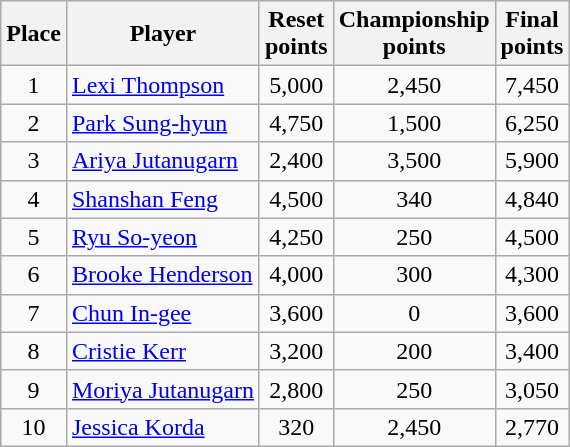<table class="wikitable" style="text-align:center">
<tr>
<th>Place</th>
<th>Player</th>
<th>Reset<br>points</th>
<th>Championship<br>points</th>
<th>Final<br>points</th>
</tr>
<tr>
<td>1</td>
<td align=left> <a href='#'>Lexi Thompson</a></td>
<td>5,000</td>
<td>2,450</td>
<td>7,450</td>
</tr>
<tr>
<td>2</td>
<td align=left> <a href='#'>Park Sung-hyun</a></td>
<td>4,750</td>
<td>1,500</td>
<td>6,250</td>
</tr>
<tr>
<td>3</td>
<td align=left> <a href='#'>Ariya Jutanugarn</a></td>
<td>2,400</td>
<td>3,500</td>
<td>5,900</td>
</tr>
<tr>
<td>4</td>
<td align=left> <a href='#'>Shanshan Feng</a></td>
<td>4,500</td>
<td>340</td>
<td>4,840</td>
</tr>
<tr>
<td>5</td>
<td align=left> <a href='#'>Ryu So-yeon</a></td>
<td>4,250</td>
<td>250</td>
<td>4,500</td>
</tr>
<tr>
<td>6</td>
<td align=left> <a href='#'>Brooke Henderson</a></td>
<td>4,000</td>
<td>300</td>
<td>4,300</td>
</tr>
<tr>
<td>7</td>
<td align=left> <a href='#'>Chun In-gee</a></td>
<td>3,600</td>
<td>0</td>
<td>3,600</td>
</tr>
<tr>
<td>8</td>
<td align=left> <a href='#'>Cristie Kerr</a></td>
<td>3,200</td>
<td>200</td>
<td>3,400</td>
</tr>
<tr>
<td>9</td>
<td align=left> <a href='#'>Moriya Jutanugarn</a></td>
<td>2,800</td>
<td>250</td>
<td>3,050</td>
</tr>
<tr>
<td>10</td>
<td align=left> <a href='#'>Jessica Korda</a></td>
<td>320</td>
<td>2,450</td>
<td>2,770</td>
</tr>
</table>
